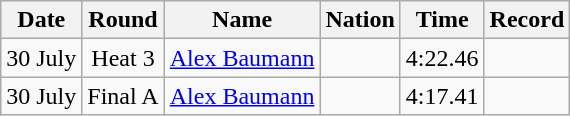<table class=wikitable style=text-align:center>
<tr>
<th>Date</th>
<th>Round</th>
<th>Name</th>
<th>Nation</th>
<th>Time</th>
<th>Record</th>
</tr>
<tr>
<td>30 July</td>
<td>Heat 3</td>
<td align=left><a href='#'>Alex Baumann</a></td>
<td align=left></td>
<td>4:22.46</td>
<td></td>
</tr>
<tr>
<td>30 July</td>
<td>Final A</td>
<td align=left><a href='#'>Alex Baumann</a></td>
<td align=left></td>
<td>4:17.41</td>
<td></td>
</tr>
</table>
